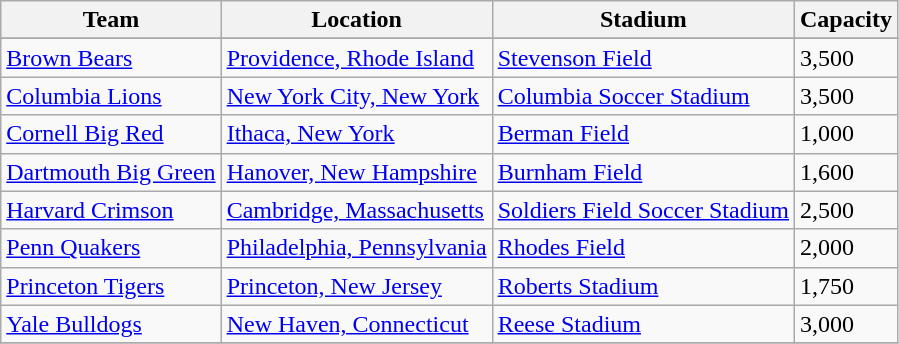<table class="wikitable sortable" style="text-align: left;">
<tr>
<th>Team</th>
<th>Location</th>
<th>Stadium</th>
<th>Capacity</th>
</tr>
<tr>
</tr>
<tr>
<td><a href='#'>Brown Bears</a></td>
<td><a href='#'>Providence, Rhode Island</a></td>
<td><a href='#'>Stevenson Field</a></td>
<td>3,500</td>
</tr>
<tr>
<td><a href='#'>Columbia Lions</a></td>
<td><a href='#'>New York City, New York</a></td>
<td><a href='#'>Columbia Soccer Stadium</a></td>
<td>3,500</td>
</tr>
<tr>
<td><a href='#'>Cornell Big Red</a></td>
<td><a href='#'>Ithaca, New York</a></td>
<td><a href='#'>Berman Field</a></td>
<td>1,000</td>
</tr>
<tr>
<td><a href='#'>Dartmouth Big Green</a></td>
<td><a href='#'>Hanover, New Hampshire</a></td>
<td><a href='#'>Burnham Field</a></td>
<td>1,600</td>
</tr>
<tr>
<td><a href='#'>Harvard Crimson</a></td>
<td><a href='#'>Cambridge, Massachusetts</a></td>
<td><a href='#'>Soldiers Field Soccer Stadium</a></td>
<td>2,500</td>
</tr>
<tr>
<td><a href='#'>Penn Quakers</a></td>
<td><a href='#'>Philadelphia, Pennsylvania</a></td>
<td><a href='#'>Rhodes Field</a></td>
<td>2,000</td>
</tr>
<tr>
<td><a href='#'>Princeton Tigers</a></td>
<td><a href='#'>Princeton, New Jersey</a></td>
<td><a href='#'>Roberts Stadium</a></td>
<td>1,750</td>
</tr>
<tr>
<td><a href='#'>Yale Bulldogs</a></td>
<td><a href='#'>New Haven, Connecticut</a></td>
<td><a href='#'>Reese Stadium</a></td>
<td>3,000</td>
</tr>
<tr>
</tr>
</table>
